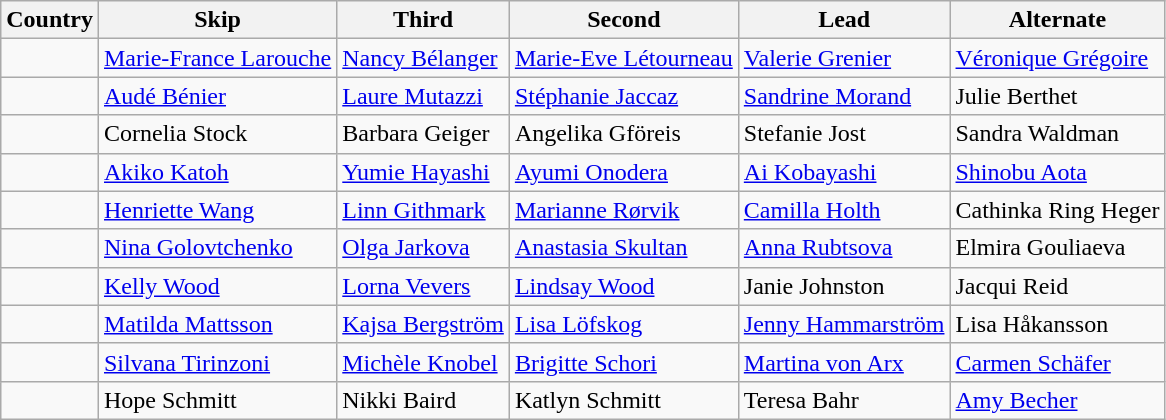<table class=wikitable>
<tr>
<th>Country</th>
<th>Skip</th>
<th>Third</th>
<th>Second</th>
<th>Lead</th>
<th>Alternate</th>
</tr>
<tr>
<td></td>
<td><a href='#'>Marie-France Larouche</a></td>
<td><a href='#'>Nancy Bélanger</a></td>
<td><a href='#'>Marie-Eve Létourneau</a></td>
<td><a href='#'>Valerie Grenier</a></td>
<td><a href='#'>Véronique Grégoire</a></td>
</tr>
<tr>
<td></td>
<td><a href='#'>Audé Bénier</a></td>
<td><a href='#'>Laure Mutazzi</a></td>
<td><a href='#'>Stéphanie Jaccaz</a></td>
<td><a href='#'>Sandrine Morand</a></td>
<td>Julie Berthet</td>
</tr>
<tr>
<td></td>
<td>Cornelia Stock</td>
<td>Barbara Geiger</td>
<td>Angelika Gföreis</td>
<td>Stefanie Jost</td>
<td>Sandra Waldman</td>
</tr>
<tr>
<td></td>
<td><a href='#'>Akiko Katoh</a></td>
<td><a href='#'>Yumie Hayashi</a></td>
<td><a href='#'>Ayumi Onodera</a></td>
<td><a href='#'>Ai Kobayashi</a></td>
<td><a href='#'>Shinobu Aota</a></td>
</tr>
<tr>
<td></td>
<td><a href='#'>Henriette Wang</a></td>
<td><a href='#'>Linn Githmark</a></td>
<td><a href='#'>Marianne Rørvik</a></td>
<td><a href='#'>Camilla Holth</a></td>
<td>Cathinka Ring Heger</td>
</tr>
<tr>
<td></td>
<td><a href='#'>Nina Golovtchenko</a></td>
<td><a href='#'>Olga Jarkova</a></td>
<td><a href='#'>Anastasia Skultan</a></td>
<td><a href='#'>Anna Rubtsova</a></td>
<td>Elmira Gouliaeva</td>
</tr>
<tr>
<td></td>
<td><a href='#'>Kelly Wood</a></td>
<td><a href='#'>Lorna Vevers</a></td>
<td><a href='#'>Lindsay Wood</a></td>
<td>Janie Johnston</td>
<td>Jacqui Reid</td>
</tr>
<tr>
<td></td>
<td><a href='#'>Matilda Mattsson</a></td>
<td><a href='#'>Kajsa Bergström</a></td>
<td><a href='#'>Lisa Löfskog</a></td>
<td><a href='#'>Jenny Hammarström</a></td>
<td>Lisa Håkansson</td>
</tr>
<tr>
<td></td>
<td><a href='#'>Silvana Tirinzoni</a></td>
<td><a href='#'>Michèle Knobel</a></td>
<td><a href='#'>Brigitte Schori</a></td>
<td><a href='#'>Martina von Arx</a></td>
<td><a href='#'>Carmen Schäfer</a></td>
</tr>
<tr>
<td></td>
<td>Hope Schmitt</td>
<td>Nikki Baird</td>
<td>Katlyn Schmitt</td>
<td>Teresa Bahr</td>
<td><a href='#'>Amy Becher</a></td>
</tr>
</table>
